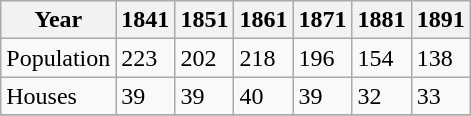<table class="wikitable">
<tr>
<th>Year</th>
<th>1841</th>
<th>1851</th>
<th>1861</th>
<th>1871</th>
<th>1881</th>
<th>1891</th>
</tr>
<tr>
<td>Population</td>
<td>223</td>
<td>202</td>
<td>218</td>
<td>196</td>
<td>154</td>
<td>138</td>
</tr>
<tr>
<td>Houses</td>
<td>39</td>
<td>39</td>
<td>40</td>
<td>39</td>
<td>32</td>
<td>33</td>
</tr>
<tr>
</tr>
</table>
